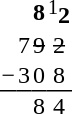<table style="border-collapse: collapse; border-spacing: 2px; text-align:center">
<tr>
<td></td>
<td></td>
<td></td>
<td></td>
</tr>
<tr>
<td></td>
<td></td>
<td><strong>8</strong></td>
<td><sup>1</sup><strong>2</strong></td>
</tr>
<tr>
<td></td>
<td>7</td>
<td><s>9</s></td>
<td><s>2</s></td>
</tr>
<tr>
<td style="border-bottom: 1px solid black;">−</td>
<td style="border-bottom: 1px solid black;">3</td>
<td style="border-bottom: 1px solid black;">0</td>
<td style="border-bottom: 1px solid black;">8</td>
</tr>
<tr>
<td></td>
<td></td>
<td>8</td>
<td>4</td>
</tr>
</table>
